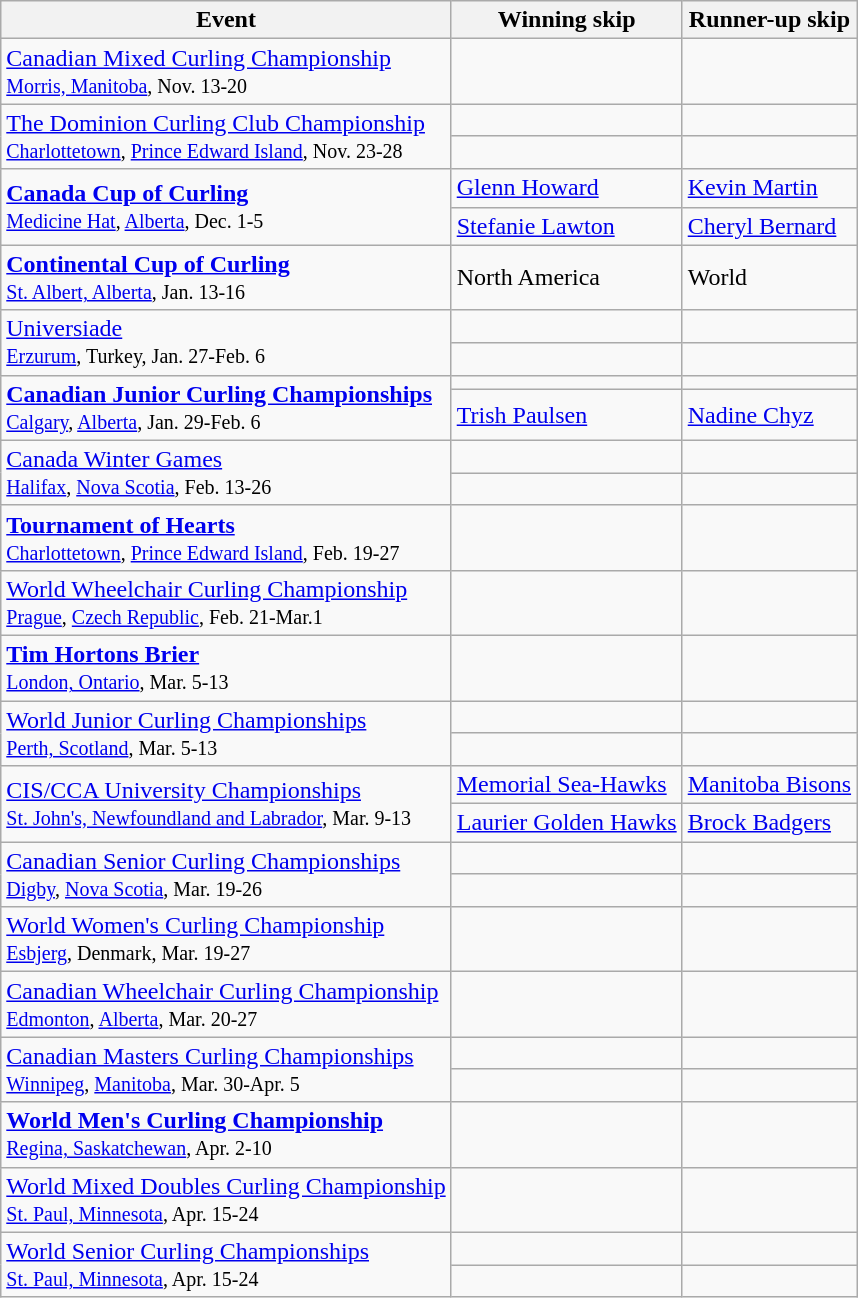<table class="wikitable">
<tr>
<th>Event</th>
<th>Winning skip</th>
<th>Runner-up skip</th>
</tr>
<tr>
<td><a href='#'>Canadian Mixed Curling Championship</a> <br> <small><a href='#'>Morris, Manitoba</a>, Nov. 13-20</small></td>
<td></td>
<td></td>
</tr>
<tr>
<td rowspan=2><a href='#'>The Dominion Curling Club Championship</a> <br> <small><a href='#'>Charlottetown</a>, <a href='#'>Prince Edward Island</a>, Nov. 23-28</small></td>
<td></td>
<td></td>
</tr>
<tr>
<td></td>
<td></td>
</tr>
<tr>
<td rowspan=2><strong><a href='#'>Canada Cup of Curling</a></strong> <br> <small><a href='#'>Medicine Hat</a>, <a href='#'>Alberta</a>, Dec. 1-5</small></td>
<td> <a href='#'>Glenn Howard</a></td>
<td> <a href='#'>Kevin Martin</a></td>
</tr>
<tr>
<td> <a href='#'>Stefanie Lawton</a></td>
<td> <a href='#'>Cheryl Bernard</a></td>
</tr>
<tr>
<td><strong><a href='#'>Continental Cup of Curling</a></strong> <br> <small><a href='#'>St. Albert, Alberta</a>, Jan. 13-16</small></td>
<td> North America</td>
<td> World</td>
</tr>
<tr>
<td rowspan=2><a href='#'>Universiade</a> <br> <small><a href='#'>Erzurum</a>, Turkey, Jan. 27-Feb. 6</small></td>
<td></td>
<td></td>
</tr>
<tr>
<td></td>
<td></td>
</tr>
<tr>
<td rowspan=2><strong><a href='#'>Canadian Junior Curling Championships</a></strong> <br> <small><a href='#'>Calgary</a>, <a href='#'>Alberta</a>, Jan. 29-Feb. 6</small></td>
<td></td>
<td></td>
</tr>
<tr>
<td> <a href='#'>Trish Paulsen</a></td>
<td> <a href='#'>Nadine Chyz</a></td>
</tr>
<tr>
<td rowspan=2><a href='#'>Canada Winter Games</a> <br> <small><a href='#'>Halifax</a>, <a href='#'>Nova Scotia</a>, Feb. 13-26</small></td>
<td></td>
<td></td>
</tr>
<tr>
<td></td>
<td></td>
</tr>
<tr>
<td><strong><a href='#'>Tournament of Hearts</a></strong> <br> <small><a href='#'>Charlottetown</a>, <a href='#'>Prince Edward Island</a>, Feb. 19-27</small></td>
<td></td>
<td></td>
</tr>
<tr>
<td><a href='#'>World Wheelchair Curling Championship</a> <br> <small><a href='#'>Prague</a>, <a href='#'>Czech Republic</a>, Feb. 21-Mar.1</small></td>
<td></td>
<td></td>
</tr>
<tr>
<td><strong><a href='#'>Tim Hortons Brier</a></strong> <br> <small><a href='#'>London, Ontario</a>, Mar. 5-13</small></td>
<td></td>
<td></td>
</tr>
<tr>
<td rowspan=2><a href='#'>World Junior Curling Championships</a> <br> <small><a href='#'>Perth, Scotland</a>, Mar. 5-13</small></td>
<td></td>
<td></td>
</tr>
<tr>
<td></td>
<td></td>
</tr>
<tr>
<td rowspan=2><a href='#'>CIS/CCA University Championships</a> <br> <small><a href='#'>St. John's, Newfoundland and Labrador</a>, Mar. 9-13</small></td>
<td> <a href='#'>Memorial Sea-Hawks</a></td>
<td> <a href='#'>Manitoba Bisons</a></td>
</tr>
<tr>
<td> <a href='#'>Laurier Golden Hawks</a></td>
<td> <a href='#'>Brock Badgers</a></td>
</tr>
<tr>
<td rowspan=2><a href='#'>Canadian Senior Curling Championships</a> <br> <small><a href='#'>Digby</a>, <a href='#'>Nova Scotia</a>, Mar. 19-26</small></td>
<td></td>
<td></td>
</tr>
<tr>
<td></td>
<td></td>
</tr>
<tr>
<td><a href='#'>World Women's Curling Championship</a> <br> <small><a href='#'>Esbjerg</a>, Denmark, Mar. 19-27</small></td>
<td></td>
<td></td>
</tr>
<tr>
<td><a href='#'>Canadian Wheelchair Curling Championship</a> <br> <small><a href='#'>Edmonton</a>, <a href='#'>Alberta</a>, Mar. 20-27</small></td>
<td></td>
<td></td>
</tr>
<tr>
<td rowspan=2><a href='#'>Canadian Masters Curling Championships</a> <br> <small><a href='#'>Winnipeg</a>, <a href='#'>Manitoba</a>, Mar. 30-Apr. 5</small></td>
<td></td>
<td></td>
</tr>
<tr>
<td></td>
<td></td>
</tr>
<tr>
<td><strong><a href='#'>World Men's Curling Championship</a></strong> <br> <small><a href='#'>Regina, Saskatchewan</a>, Apr. 2-10</small></td>
<td></td>
<td></td>
</tr>
<tr>
<td><a href='#'>World Mixed Doubles Curling Championship</a> <br> <small><a href='#'>St. Paul, Minnesota</a>, Apr. 15-24</small></td>
<td></td>
<td></td>
</tr>
<tr>
<td rowspan=2><a href='#'>World Senior Curling Championships</a> <br> <small><a href='#'>St. Paul, Minnesota</a>, Apr. 15-24</small></td>
<td></td>
<td></td>
</tr>
<tr>
<td></td>
<td></td>
</tr>
</table>
